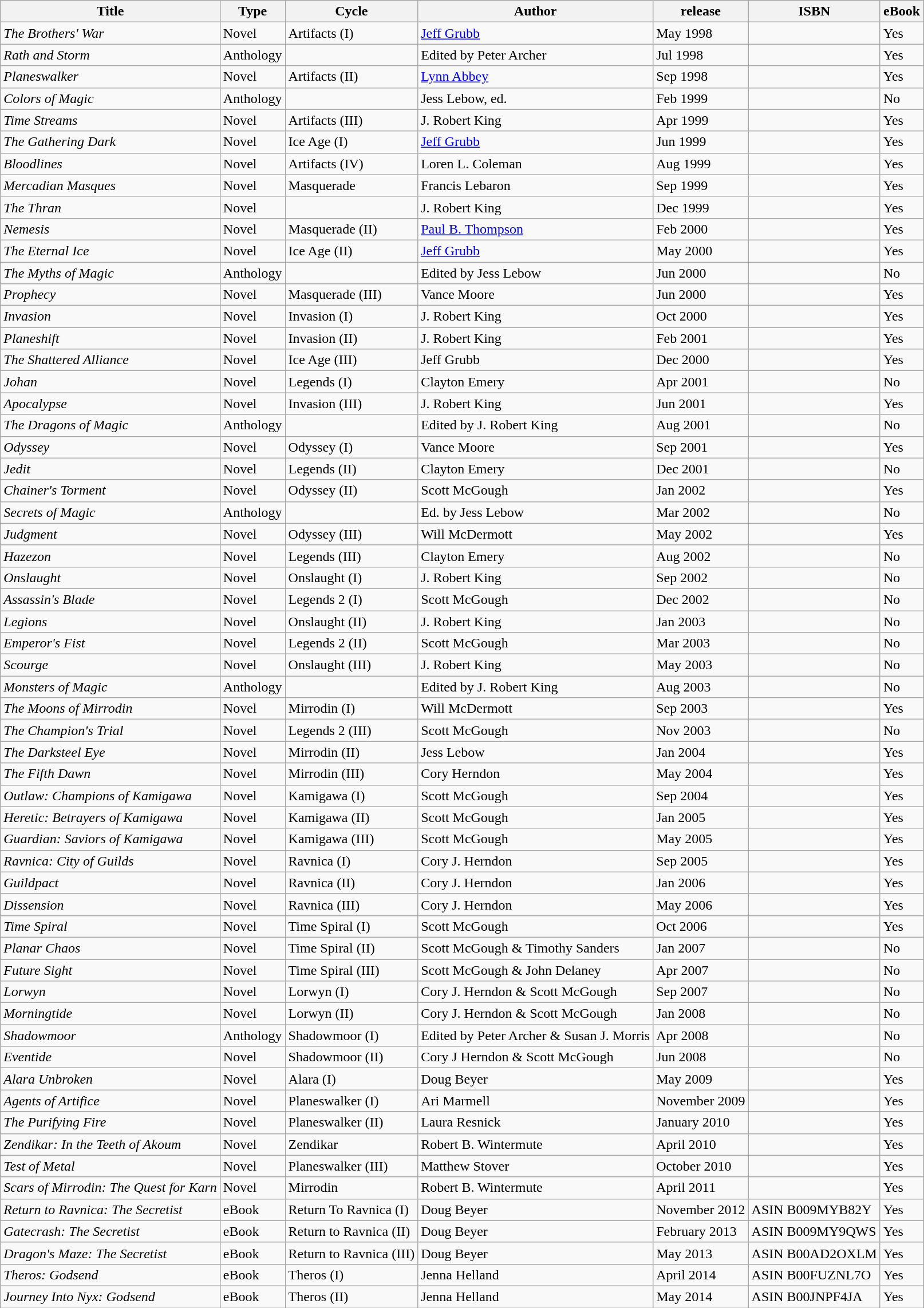<table class=wikitable>
<tr>
<th>Title</th>
<th>Type</th>
<th>Cycle</th>
<th>Author</th>
<th>release</th>
<th>ISBN</th>
<th>eBook</th>
</tr>
<tr>
<td><em>The Brothers' War</em></td>
<td>Novel</td>
<td>Artifacts (I)</td>
<td><a href='#'>Jeff Grubb</a></td>
<td>May 1998</td>
<td></td>
<td>Yes</td>
</tr>
<tr>
<td><em>Rath and Storm</em></td>
<td>Anthology</td>
<td></td>
<td>Edited by Peter Archer</td>
<td>Jul 1998</td>
<td></td>
<td>Yes</td>
</tr>
<tr>
<td><em>Planeswalker</em></td>
<td>Novel</td>
<td>Artifacts (II)</td>
<td><a href='#'>Lynn Abbey</a></td>
<td>Sep 1998</td>
<td></td>
<td>Yes</td>
</tr>
<tr>
<td><em>Colors of Magic</em></td>
<td>Anthology</td>
<td></td>
<td>Jess Lebow, ed.</td>
<td>Feb 1999</td>
<td></td>
<td>No</td>
</tr>
<tr>
<td><em>Time Streams</em></td>
<td>Novel</td>
<td>Artifacts (III)</td>
<td>J. Robert King</td>
<td>Apr 1999</td>
<td></td>
<td>Yes</td>
</tr>
<tr>
<td><em>The Gathering Dark</em></td>
<td>Novel</td>
<td>Ice Age (I)</td>
<td><a href='#'>Jeff Grubb</a></td>
<td>Jun 1999</td>
<td></td>
<td>Yes</td>
</tr>
<tr>
<td><em>Bloodlines</em></td>
<td>Novel</td>
<td>Artifacts (IV)</td>
<td>Loren L. Coleman</td>
<td>Aug 1999</td>
<td></td>
<td>Yes</td>
</tr>
<tr>
<td><em>Mercadian Masques</em></td>
<td>Novel</td>
<td>Masquerade</td>
<td>Francis Lebaron</td>
<td>Sep 1999</td>
<td></td>
<td>Yes</td>
</tr>
<tr>
<td><em>The Thran</em></td>
<td>Novel</td>
<td></td>
<td>J. Robert King</td>
<td>Dec 1999</td>
<td></td>
<td>Yes</td>
</tr>
<tr>
<td><em>Nemesis</em></td>
<td>Novel</td>
<td>Masquerade (II)</td>
<td><a href='#'>Paul B. Thompson</a></td>
<td>Feb 2000</td>
<td></td>
<td>Yes</td>
</tr>
<tr>
<td><em>The Eternal Ice</em></td>
<td>Novel</td>
<td>Ice Age (II)</td>
<td><a href='#'>Jeff Grubb</a></td>
<td>May 2000</td>
<td></td>
<td>Yes</td>
</tr>
<tr>
<td><em>The Myths of Magic</em></td>
<td>Anthology</td>
<td></td>
<td>Edited by Jess Lebow</td>
<td>Jun 2000</td>
<td></td>
<td>No</td>
</tr>
<tr>
<td><em>Prophecy</em></td>
<td>Novel</td>
<td>Masquerade (III)</td>
<td>Vance Moore</td>
<td>Jun 2000</td>
<td></td>
<td>Yes</td>
</tr>
<tr>
<td><em>Invasion</em></td>
<td>Novel</td>
<td>Invasion (I)</td>
<td>J. Robert King</td>
<td>Oct 2000</td>
<td></td>
<td>Yes</td>
</tr>
<tr>
<td><em>Planeshift</em></td>
<td>Novel</td>
<td>Invasion (II)</td>
<td>J. Robert King</td>
<td>Feb 2001</td>
<td></td>
<td>Yes</td>
</tr>
<tr>
<td><em>The Shattered Alliance</em></td>
<td>Novel</td>
<td>Ice Age (III)</td>
<td>Jeff Grubb</td>
<td>Dec 2000</td>
<td></td>
<td>Yes</td>
</tr>
<tr>
<td><em>Johan</em></td>
<td>Novel</td>
<td>Legends (I)</td>
<td>Clayton Emery</td>
<td>Apr 2001</td>
<td></td>
<td>No</td>
</tr>
<tr>
<td><em>Apocalypse</em></td>
<td>Novel</td>
<td>Invasion (III)</td>
<td>J. Robert King</td>
<td>Jun 2001</td>
<td></td>
<td>Yes</td>
</tr>
<tr>
<td><em>The Dragons of Magic</em></td>
<td>Anthology</td>
<td></td>
<td>Edited by J. Robert King</td>
<td>Aug 2001</td>
<td></td>
<td>No</td>
</tr>
<tr>
<td><em>Odyssey</em></td>
<td>Novel</td>
<td>Odyssey (I)</td>
<td>Vance Moore</td>
<td>Sep 2001</td>
<td></td>
<td>Yes</td>
</tr>
<tr>
<td><em>Jedit</em></td>
<td>Novel</td>
<td>Legends (II)</td>
<td>Clayton Emery</td>
<td>Dec 2001</td>
<td></td>
<td>No</td>
</tr>
<tr>
<td><em>Chainer's Torment</em></td>
<td>Novel</td>
<td>Odyssey (II)</td>
<td>Scott McGough</td>
<td>Jan 2002</td>
<td></td>
<td>Yes</td>
</tr>
<tr>
<td><em>Secrets of Magic</em></td>
<td>Anthology</td>
<td></td>
<td>Ed. by Jess Lebow</td>
<td>Mar 2002</td>
<td></td>
<td>No</td>
</tr>
<tr>
<td><em>Judgment</em></td>
<td>Novel</td>
<td>Odyssey (III)</td>
<td>Will McDermott</td>
<td>May 2002</td>
<td></td>
<td>Yes</td>
</tr>
<tr>
<td><em>Hazezon</em></td>
<td>Novel</td>
<td>Legends (III)</td>
<td>Clayton Emery</td>
<td>Aug 2002</td>
<td></td>
<td>No</td>
</tr>
<tr>
<td><em>Onslaught</em></td>
<td>Novel</td>
<td>Onslaught (I)</td>
<td>J. Robert King</td>
<td>Sep 2002</td>
<td></td>
<td>No</td>
</tr>
<tr>
<td><em>Assassin's Blade</em></td>
<td>Novel</td>
<td>Legends 2 (I)</td>
<td>Scott McGough</td>
<td>Dec 2002</td>
<td></td>
<td>No</td>
</tr>
<tr>
<td><em>Legions</em></td>
<td>Novel</td>
<td>Onslaught (II)</td>
<td>J. Robert King</td>
<td>Jan 2003</td>
<td></td>
<td>No</td>
</tr>
<tr>
<td><em>Emperor's Fist</em></td>
<td>Novel</td>
<td>Legends 2 (II)</td>
<td>Scott McGough</td>
<td>Mar 2003</td>
<td></td>
<td>No</td>
</tr>
<tr>
<td><em>Scourge</em></td>
<td>Novel</td>
<td>Onslaught (III)</td>
<td>J. Robert King</td>
<td>May 2003</td>
<td></td>
<td>No</td>
</tr>
<tr>
<td><em>Monsters of Magic</em></td>
<td>Anthology</td>
<td></td>
<td>Edited by J. Robert King</td>
<td>Aug 2003</td>
<td></td>
<td>No</td>
</tr>
<tr>
<td><em>The Moons of Mirrodin</em></td>
<td>Novel</td>
<td>Mirrodin (I)</td>
<td>Will McDermott</td>
<td>Sep 2003</td>
<td></td>
<td>Yes</td>
</tr>
<tr>
<td><em>The Champion's Trial</em></td>
<td>Novel</td>
<td>Legends 2 (III)</td>
<td>Scott McGough</td>
<td>Nov 2003</td>
<td></td>
<td>No</td>
</tr>
<tr>
<td><em>The Darksteel Eye</em></td>
<td>Novel</td>
<td>Mirrodin (II)</td>
<td>Jess Lebow</td>
<td>Jan 2004</td>
<td></td>
<td>Yes</td>
</tr>
<tr>
<td><em>The Fifth Dawn</em></td>
<td>Novel</td>
<td>Mirrodin (III)</td>
<td>Cory Herndon</td>
<td>May 2004</td>
<td></td>
<td>Yes</td>
</tr>
<tr>
<td><em>Outlaw: Champions of Kamigawa</em></td>
<td>Novel</td>
<td>Kamigawa (I)</td>
<td>Scott McGough</td>
<td>Sep 2004</td>
<td></td>
<td>Yes</td>
</tr>
<tr>
<td><em>Heretic: Betrayers of Kamigawa</em></td>
<td>Novel</td>
<td>Kamigawa (II)</td>
<td>Scott McGough</td>
<td>Jan 2005</td>
<td></td>
<td>Yes</td>
</tr>
<tr>
<td><em>Guardian: Saviors of Kamigawa</em></td>
<td>Novel</td>
<td>Kamigawa (III)</td>
<td>Scott McGough</td>
<td>May 2005</td>
<td></td>
<td>Yes</td>
</tr>
<tr>
<td><em>Ravnica: City of Guilds</em></td>
<td>Novel</td>
<td>Ravnica (I)</td>
<td>Cory J. Herndon</td>
<td>Sep 2005</td>
<td></td>
<td>Yes</td>
</tr>
<tr>
<td><em>Guildpact</em></td>
<td>Novel</td>
<td>Ravnica (II)</td>
<td>Cory J. Herndon</td>
<td>Jan 2006</td>
<td></td>
<td>Yes</td>
</tr>
<tr>
<td><em>Dissension</em></td>
<td>Novel</td>
<td>Ravnica (III)</td>
<td>Cory J. Herndon</td>
<td>May 2006</td>
<td></td>
<td>Yes</td>
</tr>
<tr>
<td><em>Time Spiral</em></td>
<td>Novel</td>
<td>Time Spiral (I)</td>
<td>Scott McGough</td>
<td>Oct 2006</td>
<td></td>
<td>Yes</td>
</tr>
<tr>
<td><em>Planar Chaos</em></td>
<td>Novel</td>
<td>Time Spiral (II)</td>
<td>Scott McGough & Timothy Sanders</td>
<td>Jan 2007</td>
<td></td>
<td>No</td>
</tr>
<tr>
<td><em>Future Sight</em></td>
<td>Novel</td>
<td>Time Spiral (III)</td>
<td>Scott McGough & John Delaney</td>
<td>Apr 2007</td>
<td></td>
<td>No</td>
</tr>
<tr>
<td><em>Lorwyn</em></td>
<td>Novel</td>
<td>Lorwyn (I)</td>
<td>Cory J. Herndon & Scott McGough</td>
<td>Sep 2007</td>
<td></td>
<td>No</td>
</tr>
<tr>
<td><em>Morningtide</em></td>
<td>Novel</td>
<td>Lorwyn (II)</td>
<td>Cory J. Herndon & Scott McGough</td>
<td>Jan 2008</td>
<td></td>
<td>No</td>
</tr>
<tr>
<td><em>Shadowmoor</em></td>
<td>Anthology</td>
<td>Shadowmoor (I)</td>
<td>Edited by Peter Archer & Susan J. Morris</td>
<td>Apr 2008</td>
<td></td>
<td>No</td>
</tr>
<tr>
<td><em>Eventide</em></td>
<td>Novel</td>
<td>Shadowmoor (II)</td>
<td>Cory J Herndon & Scott McGough</td>
<td>Jun 2008</td>
<td></td>
<td>No</td>
</tr>
<tr>
<td><em>Alara Unbroken</em></td>
<td>Novel</td>
<td>Alara (I)</td>
<td>Doug Beyer</td>
<td>May 2009</td>
<td></td>
<td>Yes</td>
</tr>
<tr>
<td><em>Agents of Artifice</em></td>
<td>Novel</td>
<td>Planeswalker (I)</td>
<td>Ari Marmell</td>
<td>November 2009</td>
<td></td>
<td>Yes</td>
</tr>
<tr>
<td><em>The Purifying Fire</em></td>
<td>Novel</td>
<td>Planeswalker (II)</td>
<td>Laura Resnick</td>
<td>January 2010</td>
<td></td>
<td>Yes</td>
</tr>
<tr>
<td><em>Zendikar: In the Teeth of Akoum</em></td>
<td>Novel</td>
<td>Zendikar</td>
<td>Robert B. Wintermute</td>
<td>April 2010</td>
<td></td>
<td>Yes</td>
</tr>
<tr>
<td><em>Test of Metal</em></td>
<td>Novel</td>
<td>Planeswalker (III)</td>
<td>Matthew Stover</td>
<td>October 2010</td>
<td></td>
<td>Yes</td>
</tr>
<tr>
<td><em>Scars of Mirrodin: The Quest for Karn</em></td>
<td>Novel</td>
<td>Mirrodin</td>
<td>Robert B. Wintermute</td>
<td>April 2011</td>
<td></td>
<td>Yes</td>
</tr>
<tr>
<td><em>Return to Ravnica: The Secretist</em></td>
<td>eBook</td>
<td>Return To Ravnica (I)</td>
<td>Doug Beyer</td>
<td>November 2012</td>
<td>ASIN B009MYB82Y</td>
<td>Yes</td>
</tr>
<tr>
<td><em>Gatecrash: The Secretist</em></td>
<td>eBook</td>
<td>Return to Ravnica (II)</td>
<td>Doug Beyer</td>
<td>February 2013</td>
<td>ASIN B009MY9QWS</td>
<td>Yes</td>
</tr>
<tr>
<td><em>Dragon's Maze: The Secretist</em></td>
<td>eBook</td>
<td>Return to Ravnica (III)</td>
<td>Doug Beyer</td>
<td>May 2013</td>
<td>ASIN B00AD2OXLM</td>
<td>Yes</td>
</tr>
<tr>
<td><em>Theros: Godsend</em></td>
<td>eBook</td>
<td>Theros (I)</td>
<td>Jenna Helland</td>
<td>April 2014</td>
<td>ASIN B00FUZNL7O</td>
<td>Yes</td>
</tr>
<tr>
<td><em>Journey Into Nyx: Godsend</em></td>
<td>eBook</td>
<td>Theros (II)</td>
<td>Jenna Helland</td>
<td>May 2014</td>
<td>ASIN B00JNPF4JA</td>
<td>Yes</td>
</tr>
</table>
